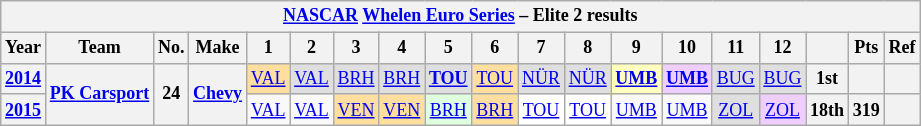<table class="wikitable" style="text-align:center; font-size:75%">
<tr>
<th colspan=21><a href='#'>NASCAR</a> <a href='#'>Whelen Euro Series</a> – Elite 2 results</th>
</tr>
<tr>
<th>Year</th>
<th>Team</th>
<th>No.</th>
<th>Make</th>
<th>1</th>
<th>2</th>
<th>3</th>
<th>4</th>
<th>5</th>
<th>6</th>
<th>7</th>
<th>8</th>
<th>9</th>
<th>10</th>
<th>11</th>
<th>12</th>
<th></th>
<th>Pts</th>
<th>Ref</th>
</tr>
<tr>
<th><a href='#'>2014</a></th>
<th rowspan=2><a href='#'>PK Carsport</a></th>
<th rowspan=2>24</th>
<th rowspan=2><a href='#'>Chevy</a></th>
<td style="background:#FFDF9F;"><a href='#'>VAL</a><br></td>
<td style="background:#DFDFDF;"><a href='#'>VAL</a><br></td>
<td style="background:#DFDFDF;"><a href='#'>BRH</a><br></td>
<td style="background:#DFDFDF;"><a href='#'>BRH</a><br></td>
<td style="background:#DFDFDF;"><strong><a href='#'>TOU</a></strong><br></td>
<td style="background:#FFDF9F;"><a href='#'>TOU</a><br></td>
<td style="background:#DFDFDF;"><a href='#'>NÜR</a><br></td>
<td style="background:#DFDFDF;"><a href='#'>NÜR</a><br></td>
<td style="background:#FFFFBF;"><strong><a href='#'>UMB</a></strong><br></td>
<td style="background:#EFCFFF;"><strong><a href='#'>UMB</a></strong><br></td>
<td style="background:#DFDFDF;"><a href='#'>BUG</a><br></td>
<td style="background:#DFDFDF;"><a href='#'>BUG</a><br></td>
<th>1st</th>
<th></th>
<th></th>
</tr>
<tr>
<th><a href='#'>2015</a></th>
<td><a href='#'>VAL</a></td>
<td><a href='#'>VAL</a></td>
<td style="background:#FFDF9F;"><a href='#'>VEN</a><br></td>
<td style="background:#FFDF9F;"><a href='#'>VEN</a><br></td>
<td style="background:#DFFFDF;"><a href='#'>BRH</a><br></td>
<td style="background:#FFDF9F;"><a href='#'>BRH</a><br></td>
<td style="background:#FFFFFF;"><a href='#'>TOU</a><br></td>
<td style="background:#FFFFFF;"><a href='#'>TOU</a><br></td>
<td><a href='#'>UMB</a></td>
<td><a href='#'>UMB</a></td>
<td style="background:#DFDFDF;"><a href='#'>ZOL</a><br></td>
<td style="background:#EFCFFF;"><a href='#'>ZOL</a><br></td>
<th>18th</th>
<th>319</th>
<th></th>
</tr>
</table>
